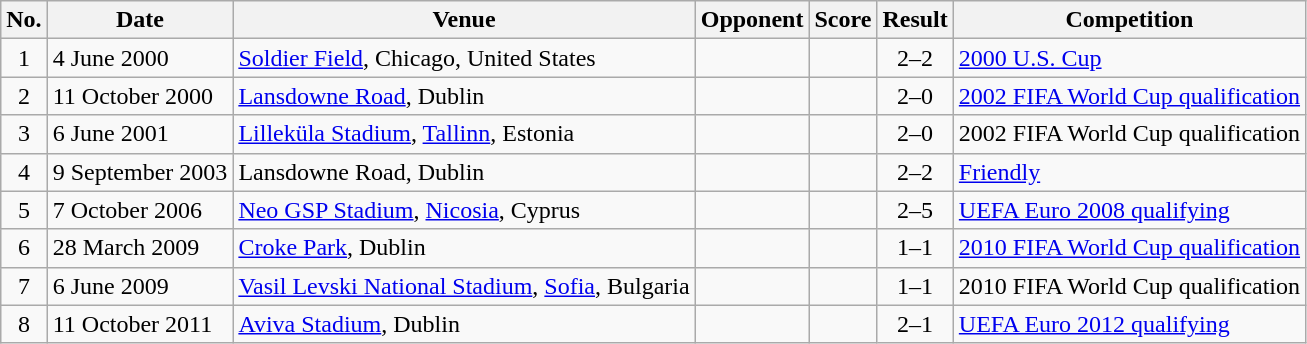<table class="wikitable sortable">
<tr>
<th scope="col">No.</th>
<th scope="col">Date</th>
<th scope="col">Venue</th>
<th scope="col">Opponent</th>
<th scope="col">Score</th>
<th scope="col">Result</th>
<th scope="col">Competition</th>
</tr>
<tr>
<td style="text-align:center">1</td>
<td>4 June 2000</td>
<td><a href='#'>Soldier Field</a>, Chicago, United States</td>
<td></td>
<td></td>
<td style="text-align:center">2–2</td>
<td><a href='#'>2000 U.S. Cup</a></td>
</tr>
<tr>
<td style="text-align:center">2</td>
<td>11 October 2000</td>
<td><a href='#'>Lansdowne Road</a>, Dublin</td>
<td></td>
<td></td>
<td style="text-align:center">2–0</td>
<td><a href='#'>2002 FIFA World Cup qualification</a></td>
</tr>
<tr>
<td style="text-align:center">3</td>
<td>6 June 2001</td>
<td><a href='#'>Lilleküla Stadium</a>, <a href='#'>Tallinn</a>, Estonia</td>
<td></td>
<td></td>
<td style="text-align:center">2–0</td>
<td>2002 FIFA World Cup qualification</td>
</tr>
<tr>
<td style="text-align:center">4</td>
<td>9 September 2003</td>
<td>Lansdowne Road, Dublin</td>
<td></td>
<td></td>
<td style="text-align:center">2–2</td>
<td><a href='#'>Friendly</a></td>
</tr>
<tr>
<td style="text-align:center">5</td>
<td>7 October 2006</td>
<td><a href='#'>Neo GSP Stadium</a>, <a href='#'>Nicosia</a>, Cyprus</td>
<td></td>
<td></td>
<td style="text-align:center">2–5</td>
<td><a href='#'>UEFA Euro 2008 qualifying</a></td>
</tr>
<tr>
<td style="text-align:center">6</td>
<td>28 March 2009</td>
<td><a href='#'>Croke Park</a>, Dublin</td>
<td></td>
<td></td>
<td style="text-align:center">1–1</td>
<td><a href='#'>2010 FIFA World Cup qualification</a></td>
</tr>
<tr>
<td style="text-align:center">7</td>
<td>6 June 2009</td>
<td><a href='#'>Vasil Levski National Stadium</a>, <a href='#'>Sofia</a>, Bulgaria</td>
<td></td>
<td></td>
<td style="text-align:center">1–1</td>
<td>2010 FIFA World Cup qualification</td>
</tr>
<tr>
<td style="text-align:center">8</td>
<td>11 October 2011</td>
<td><a href='#'>Aviva Stadium</a>, Dublin</td>
<td></td>
<td></td>
<td style="text-align:center">2–1</td>
<td><a href='#'>UEFA Euro 2012 qualifying</a></td>
</tr>
</table>
